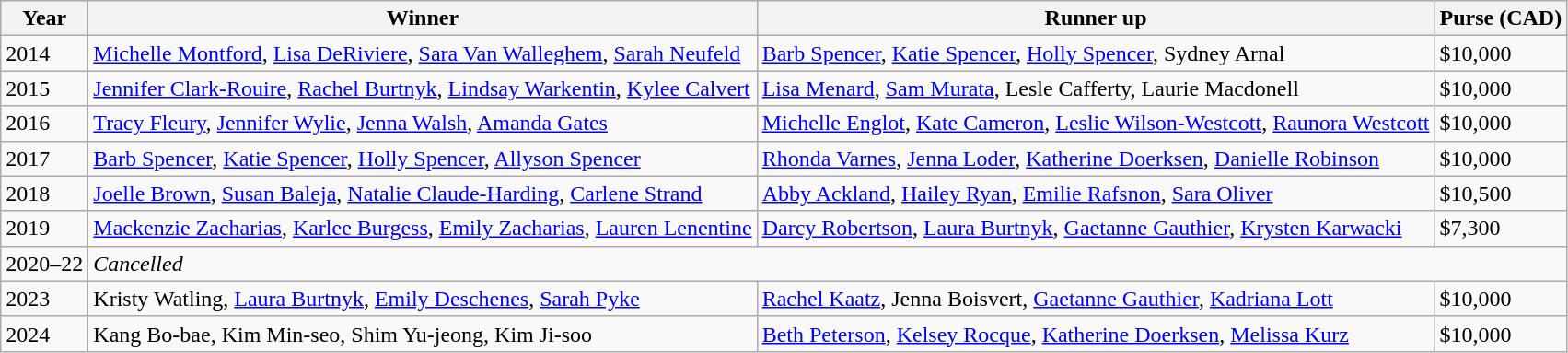<table class="wikitable">
<tr>
<th>Year</th>
<th>Winner</th>
<th>Runner up</th>
<th>Purse (CAD)</th>
</tr>
<tr>
<td>2014</td>
<td> <a href='#'>Michelle Montford</a>, <a href='#'>Lisa DeRiviere</a>, <a href='#'>Sara Van Walleghem</a>, <a href='#'>Sarah Neufeld</a></td>
<td> <a href='#'>Barb Spencer</a>, <a href='#'>Katie Spencer</a>, <a href='#'>Holly Spencer</a>, Sydney Arnal</td>
<td>$10,000</td>
</tr>
<tr>
<td>2015</td>
<td> <a href='#'>Jennifer Clark-Rouire</a>, <a href='#'>Rachel Burtnyk</a>, <a href='#'>Lindsay Warkentin</a>, <a href='#'>Kylee Calvert</a></td>
<td> <a href='#'>Lisa Menard</a>, <a href='#'>Sam Murata</a>, Lesle Cafferty, Laurie Macdonell</td>
<td>$10,000</td>
</tr>
<tr>
<td>2016</td>
<td> <a href='#'>Tracy Fleury</a>, <a href='#'>Jennifer Wylie</a>, <a href='#'>Jenna Walsh</a>, <a href='#'>Amanda Gates</a></td>
<td> <a href='#'>Michelle Englot</a>, <a href='#'>Kate Cameron</a>, <a href='#'>Leslie Wilson-Westcott</a>, <a href='#'>Raunora Westcott</a></td>
<td>$10,000</td>
</tr>
<tr>
<td>2017</td>
<td> <a href='#'>Barb Spencer</a>, <a href='#'>Katie Spencer</a>, <a href='#'>Holly Spencer</a>, <a href='#'>Allyson Spencer</a></td>
<td> <a href='#'>Rhonda Varnes</a>, <a href='#'>Jenna Loder</a>, <a href='#'>Katherine Doerksen</a>, <a href='#'>Danielle Robinson</a></td>
<td>$10,000</td>
</tr>
<tr>
<td>2018</td>
<td> <a href='#'>Joelle Brown</a>, <a href='#'>Susan Baleja</a>, <a href='#'>Natalie Claude-Harding</a>, <a href='#'>Carlene Strand</a></td>
<td> <a href='#'>Abby Ackland</a>, <a href='#'>Hailey Ryan</a>, <a href='#'>Emilie Rafsnon</a>, <a href='#'>Sara Oliver</a></td>
<td>$10,500</td>
</tr>
<tr>
<td>2019</td>
<td> <a href='#'>Mackenzie Zacharias</a>, <a href='#'>Karlee Burgess</a>, <a href='#'>Emily Zacharias</a>, <a href='#'>Lauren Lenentine</a></td>
<td> <a href='#'>Darcy Robertson</a>, <a href='#'>Laura Burtnyk</a>, <a href='#'>Gaetanne Gauthier</a>, <a href='#'>Krysten Karwacki</a></td>
<td>$7,300</td>
</tr>
<tr>
<td>2020–22</td>
<td colspan="3"><em>Cancelled</em></td>
</tr>
<tr>
<td>2023</td>
<td> Kristy Watling, <a href='#'>Laura Burtnyk</a>, <a href='#'>Emily Deschenes</a>, <a href='#'>Sarah Pyke</a></td>
<td> <a href='#'>Rachel Kaatz</a>, Jenna Boisvert, <a href='#'>Gaetanne Gauthier</a>, <a href='#'>Kadriana Lott</a></td>
<td>$10,000</td>
</tr>
<tr>
<td>2024</td>
<td> Kang Bo-bae, Kim Min-seo, Shim Yu-jeong, Kim Ji-soo</td>
<td> <a href='#'>Beth Peterson</a>, <a href='#'>Kelsey Rocque</a>, <a href='#'>Katherine Doerksen</a>, <a href='#'>Melissa Kurz</a></td>
<td>$10,000</td>
</tr>
</table>
